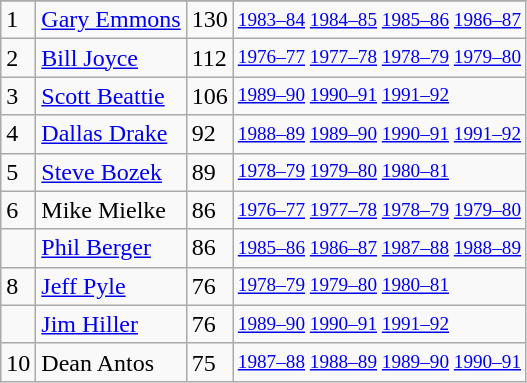<table class="wikitable">
<tr>
</tr>
<tr>
<td>1</td>
<td><a href='#'>Gary Emmons</a></td>
<td>130</td>
<td style="font-size:80%;"><a href='#'>1983–84</a> <a href='#'>1984–85</a> <a href='#'>1985–86</a> <a href='#'>1986–87</a></td>
</tr>
<tr>
<td>2</td>
<td><a href='#'>Bill Joyce</a></td>
<td>112</td>
<td style="font-size:80%;"><a href='#'>1976–77</a> <a href='#'>1977–78</a> <a href='#'>1978–79</a> <a href='#'>1979–80</a></td>
</tr>
<tr>
<td>3</td>
<td><a href='#'>Scott Beattie</a></td>
<td>106</td>
<td style="font-size:80%;"><a href='#'>1989–90</a> <a href='#'>1990–91</a> <a href='#'>1991–92</a></td>
</tr>
<tr>
<td>4</td>
<td><a href='#'>Dallas Drake</a></td>
<td>92</td>
<td style="font-size:80%;"><a href='#'>1988–89</a> <a href='#'>1989–90</a> <a href='#'>1990–91</a> <a href='#'>1991–92</a></td>
</tr>
<tr>
<td>5</td>
<td><a href='#'>Steve Bozek</a></td>
<td>89</td>
<td style="font-size:80%;"><a href='#'>1978–79</a> <a href='#'>1979–80</a> <a href='#'>1980–81</a></td>
</tr>
<tr>
<td>6</td>
<td>Mike Mielke</td>
<td>86</td>
<td style="font-size:80%;"><a href='#'>1976–77</a> <a href='#'>1977–78</a> <a href='#'>1978–79</a> <a href='#'>1979–80</a></td>
</tr>
<tr>
<td></td>
<td><a href='#'>Phil Berger</a></td>
<td>86</td>
<td style="font-size:80%;"><a href='#'>1985–86</a> <a href='#'>1986–87</a> <a href='#'>1987–88</a> <a href='#'>1988–89</a></td>
</tr>
<tr>
<td>8</td>
<td><a href='#'>Jeff Pyle</a></td>
<td>76</td>
<td style="font-size:80%;"><a href='#'>1978–79</a> <a href='#'>1979–80</a> <a href='#'>1980–81</a></td>
</tr>
<tr>
<td></td>
<td><a href='#'>Jim Hiller</a></td>
<td>76</td>
<td style="font-size:80%;"><a href='#'>1989–90</a> <a href='#'>1990–91</a> <a href='#'>1991–92</a></td>
</tr>
<tr>
<td>10</td>
<td>Dean Antos</td>
<td>75</td>
<td style="font-size:80%;"><a href='#'>1987–88</a> <a href='#'>1988–89</a> <a href='#'>1989–90</a> <a href='#'>1990–91</a></td>
</tr>
</table>
